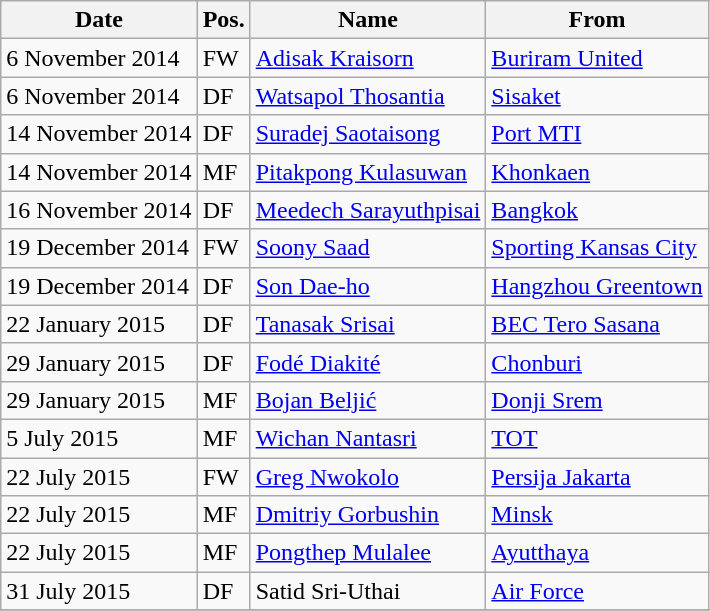<table class="wikitable">
<tr>
<th>Date</th>
<th>Pos.</th>
<th>Name</th>
<th>From</th>
</tr>
<tr>
<td>6 November 2014</td>
<td>FW</td>
<td> <a href='#'>Adisak Kraisorn</a></td>
<td> <a href='#'>Buriram United</a></td>
</tr>
<tr>
<td>6 November 2014</td>
<td>DF</td>
<td> <a href='#'>Watsapol Thosantia</a></td>
<td> <a href='#'>Sisaket</a></td>
</tr>
<tr>
<td>14 November 2014</td>
<td>DF</td>
<td> <a href='#'>Suradej Saotaisong</a></td>
<td> <a href='#'>Port MTI</a></td>
</tr>
<tr>
<td>14 November 2014</td>
<td>MF</td>
<td> <a href='#'>Pitakpong Kulasuwan</a></td>
<td> <a href='#'>Khonkaen</a></td>
</tr>
<tr>
<td>16 November 2014</td>
<td>DF</td>
<td> <a href='#'>Meedech Sarayuthpisai</a></td>
<td> <a href='#'>Bangkok</a></td>
</tr>
<tr>
<td>19 December 2014</td>
<td>FW</td>
<td> <a href='#'>Soony Saad</a></td>
<td> <a href='#'>Sporting Kansas City</a></td>
</tr>
<tr>
<td>19 December 2014</td>
<td>DF</td>
<td> <a href='#'>Son Dae-ho</a></td>
<td> <a href='#'>Hangzhou Greentown</a></td>
</tr>
<tr>
<td>22 January 2015</td>
<td>DF</td>
<td> <a href='#'>Tanasak Srisai</a></td>
<td> <a href='#'>BEC Tero Sasana</a></td>
</tr>
<tr>
<td>29 January 2015</td>
<td>DF</td>
<td> <a href='#'>Fodé Diakité</a></td>
<td> <a href='#'>Chonburi</a></td>
</tr>
<tr>
<td>29 January 2015</td>
<td>MF</td>
<td> <a href='#'>Bojan Beljić</a></td>
<td> <a href='#'>Donji Srem</a></td>
</tr>
<tr>
<td>5 July 2015</td>
<td>MF</td>
<td> <a href='#'>Wichan Nantasri</a></td>
<td> <a href='#'>TOT</a></td>
</tr>
<tr>
<td>22 July 2015</td>
<td>FW</td>
<td> <a href='#'>Greg Nwokolo</a></td>
<td> <a href='#'>Persija Jakarta</a></td>
</tr>
<tr>
<td>22 July 2015</td>
<td>MF</td>
<td> <a href='#'>Dmitriy Gorbushin</a></td>
<td> <a href='#'>Minsk</a></td>
</tr>
<tr>
<td>22 July 2015</td>
<td>MF</td>
<td> <a href='#'>Pongthep Mulalee</a></td>
<td> <a href='#'>Ayutthaya</a></td>
</tr>
<tr>
<td>31 July 2015</td>
<td>DF</td>
<td> Satid Sri-Uthai</td>
<td> <a href='#'>Air Force</a></td>
</tr>
<tr>
</tr>
</table>
